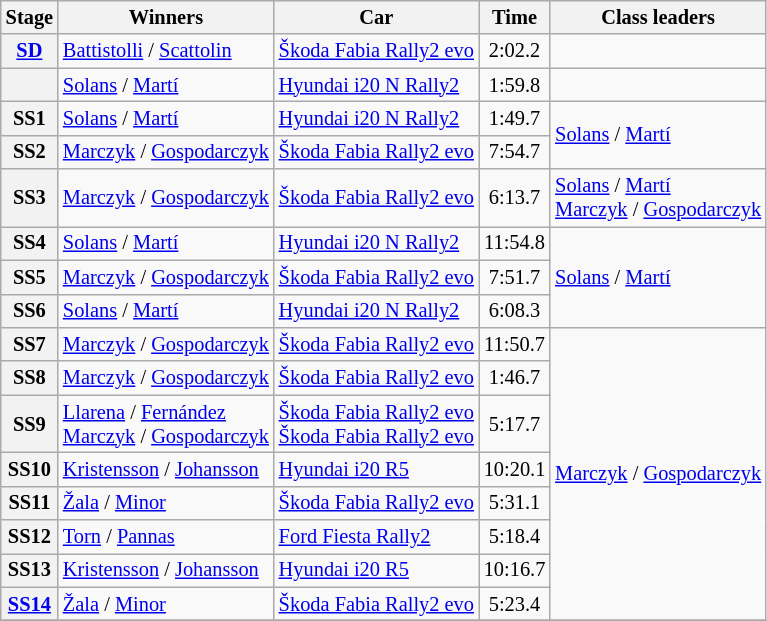<table class="wikitable" style="font-size:85%">
<tr>
<th>Stage</th>
<th>Winners</th>
<th>Car</th>
<th>Time</th>
<th>Class leaders</th>
</tr>
<tr>
<th><a href='#'>SD</a></th>
<td><a href='#'>Battistolli</a> / <a href='#'>Scattolin</a></td>
<td><a href='#'>Škoda Fabia Rally2 evo</a></td>
<td align="center">2:02.2</td>
<td></td>
</tr>
<tr>
<th></th>
<td><a href='#'>Solans</a> / <a href='#'>Martí</a></td>
<td><a href='#'>Hyundai i20 N Rally2</a></td>
<td align="center">1:59.8</td>
<td></td>
</tr>
<tr>
<th>SS1</th>
<td><a href='#'>Solans</a> / <a href='#'>Martí</a></td>
<td><a href='#'>Hyundai i20 N Rally2</a></td>
<td align="center">1:49.7</td>
<td rowspan="2"><a href='#'>Solans</a> / <a href='#'>Martí</a></td>
</tr>
<tr>
<th>SS2</th>
<td><a href='#'>Marczyk</a> / <a href='#'>Gospodarczyk</a></td>
<td><a href='#'>Škoda Fabia Rally2 evo</a></td>
<td align="center">7:54.7</td>
</tr>
<tr>
<th>SS3</th>
<td><a href='#'>Marczyk</a> / <a href='#'>Gospodarczyk</a></td>
<td><a href='#'>Škoda Fabia Rally2 evo</a></td>
<td align="center">6:13.7</td>
<td><a href='#'>Solans</a> / <a href='#'>Martí</a><br><a href='#'>Marczyk</a> / <a href='#'>Gospodarczyk</a></td>
</tr>
<tr>
<th>SS4</th>
<td><a href='#'>Solans</a> / <a href='#'>Martí</a></td>
<td><a href='#'>Hyundai i20 N Rally2</a></td>
<td align="center">11:54.8</td>
<td rowspan="3"><a href='#'>Solans</a> / <a href='#'>Martí</a></td>
</tr>
<tr>
<th>SS5</th>
<td><a href='#'>Marczyk</a> / <a href='#'>Gospodarczyk</a></td>
<td><a href='#'>Škoda Fabia Rally2 evo</a></td>
<td align="center">7:51.7</td>
</tr>
<tr>
<th>SS6</th>
<td><a href='#'>Solans</a> / <a href='#'>Martí</a></td>
<td><a href='#'>Hyundai i20 N Rally2</a></td>
<td align="center">6:08.3</td>
</tr>
<tr>
<th>SS7</th>
<td><a href='#'>Marczyk</a> / <a href='#'>Gospodarczyk</a></td>
<td><a href='#'>Škoda Fabia Rally2 evo</a></td>
<td align="center">11:50.7</td>
<td rowspan="8"><a href='#'>Marczyk</a> / <a href='#'>Gospodarczyk</a></td>
</tr>
<tr>
<th>SS8</th>
<td><a href='#'>Marczyk</a> / <a href='#'>Gospodarczyk</a></td>
<td><a href='#'>Škoda Fabia Rally2 evo</a></td>
<td align="center">1:46.7</td>
</tr>
<tr>
<th>SS9</th>
<td><a href='#'>Llarena</a> / <a href='#'>Fernández</a><br><a href='#'>Marczyk</a> / <a href='#'>Gospodarczyk</a></td>
<td><a href='#'>Škoda Fabia Rally2 evo</a><br><a href='#'>Škoda Fabia Rally2 evo</a></td>
<td align="center">5:17.7</td>
</tr>
<tr>
<th>SS10</th>
<td><a href='#'>Kristensson</a> / <a href='#'>Johansson</a></td>
<td><a href='#'>Hyundai i20 R5</a></td>
<td align="center">10:20.1</td>
</tr>
<tr>
<th>SS11</th>
<td><a href='#'>Žala</a> / <a href='#'>Minor</a></td>
<td><a href='#'>Škoda Fabia Rally2 evo</a></td>
<td align="center">5:31.1</td>
</tr>
<tr>
<th>SS12</th>
<td><a href='#'>Torn</a> / <a href='#'>Pannas</a></td>
<td><a href='#'>Ford Fiesta Rally2</a></td>
<td align="center">5:18.4</td>
</tr>
<tr>
<th>SS13</th>
<td><a href='#'>Kristensson</a> / <a href='#'>Johansson</a></td>
<td><a href='#'>Hyundai i20 R5</a></td>
<td align="center">10:16.7</td>
</tr>
<tr>
<th><a href='#'>SS14</a></th>
<td><a href='#'>Žala</a> / <a href='#'>Minor</a></td>
<td><a href='#'>Škoda Fabia Rally2 evo</a></td>
<td align="center">5:23.4</td>
</tr>
<tr>
</tr>
</table>
